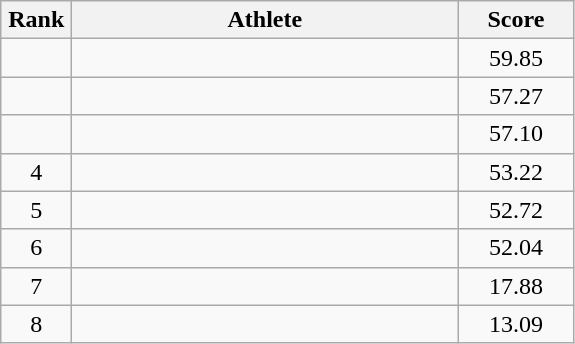<table class=wikitable style="text-align:center">
<tr>
<th width=40>Rank</th>
<th width=250>Athlete</th>
<th width=70>Score</th>
</tr>
<tr>
<td></td>
<td align=left></td>
<td>59.85</td>
</tr>
<tr>
<td></td>
<td align=left></td>
<td>57.27</td>
</tr>
<tr>
<td></td>
<td align=left></td>
<td>57.10</td>
</tr>
<tr>
<td>4</td>
<td align=left></td>
<td>53.22</td>
</tr>
<tr>
<td>5</td>
<td align=left></td>
<td>52.72</td>
</tr>
<tr>
<td>6</td>
<td align=left></td>
<td>52.04</td>
</tr>
<tr>
<td>7</td>
<td align=left></td>
<td>17.88</td>
</tr>
<tr>
<td>8</td>
<td align=left></td>
<td>13.09</td>
</tr>
</table>
